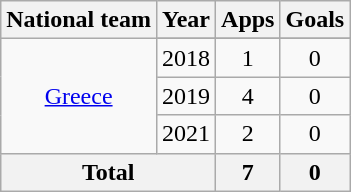<table class="wikitable" style="text-align:center">
<tr>
<th>National team</th>
<th>Year</th>
<th>Apps</th>
<th>Goals</th>
</tr>
<tr>
<td rowspan=4><a href='#'>Greece</a></td>
</tr>
<tr>
<td>2018</td>
<td>1</td>
<td>0</td>
</tr>
<tr>
<td>2019</td>
<td>4</td>
<td>0</td>
</tr>
<tr>
<td>2021</td>
<td>2</td>
<td>0</td>
</tr>
<tr>
<th colspan="2">Total</th>
<th>7</th>
<th>0</th>
</tr>
</table>
